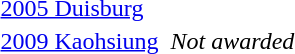<table>
<tr>
<td><a href='#'>2005 Duisburg</a></td>
<td></td>
<td></td>
<td></td>
</tr>
<tr>
<td><a href='#'>2009 Kaohsiung</a></td>
<td></td>
<td><em>Not awarded</em></td>
<td></td>
</tr>
</table>
